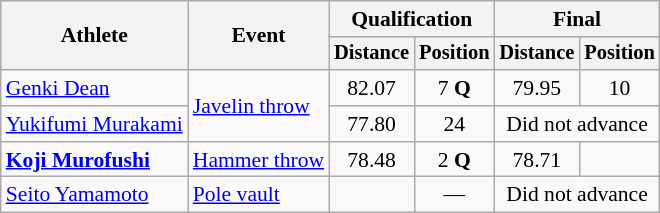<table class=wikitable style="font-size:90%">
<tr>
<th rowspan="2">Athlete</th>
<th rowspan="2">Event</th>
<th colspan="2">Qualification</th>
<th colspan="2">Final</th>
</tr>
<tr style="font-size:95%">
<th>Distance</th>
<th>Position</th>
<th>Distance</th>
<th>Position</th>
</tr>
<tr align=center>
<td align=left><a href='#'>Genki Dean</a></td>
<td align=left rowspan=2><a href='#'>Javelin throw</a></td>
<td>82.07</td>
<td>7 <strong>Q</strong></td>
<td>79.95</td>
<td>10</td>
</tr>
<tr align=center>
<td align=left><a href='#'>Yukifumi Murakami</a></td>
<td>77.80</td>
<td>24</td>
<td colspan=2>Did not advance</td>
</tr>
<tr align=center>
<td align=left><strong><a href='#'>Koji Murofushi</a></strong></td>
<td align=left><a href='#'>Hammer throw</a></td>
<td>78.48</td>
<td>2 <strong>Q</strong></td>
<td>78.71</td>
<td></td>
</tr>
<tr align=center>
<td align=left><a href='#'>Seito Yamamoto</a></td>
<td align=left><a href='#'>Pole vault</a></td>
<td></td>
<td>—</td>
<td colspan=2>Did not advance</td>
</tr>
</table>
